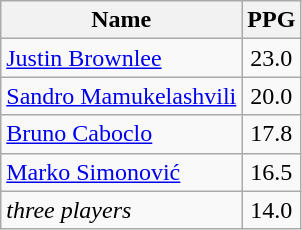<table class=wikitable>
<tr>
<th>Name</th>
<th>PPG</th>
</tr>
<tr>
<td> <a href='#'>Justin Brownlee</a></td>
<td align=center>23.0</td>
</tr>
<tr>
<td> <a href='#'>Sandro Mamukelashvili</a></td>
<td align=center>20.0</td>
</tr>
<tr>
<td> <a href='#'>Bruno Caboclo</a></td>
<td align=center>17.8</td>
</tr>
<tr>
<td> <a href='#'>Marko Simonović</a></td>
<td align=center>16.5</td>
</tr>
<tr>
<td><em>three players</em></td>
<td align=center>14.0</td>
</tr>
</table>
